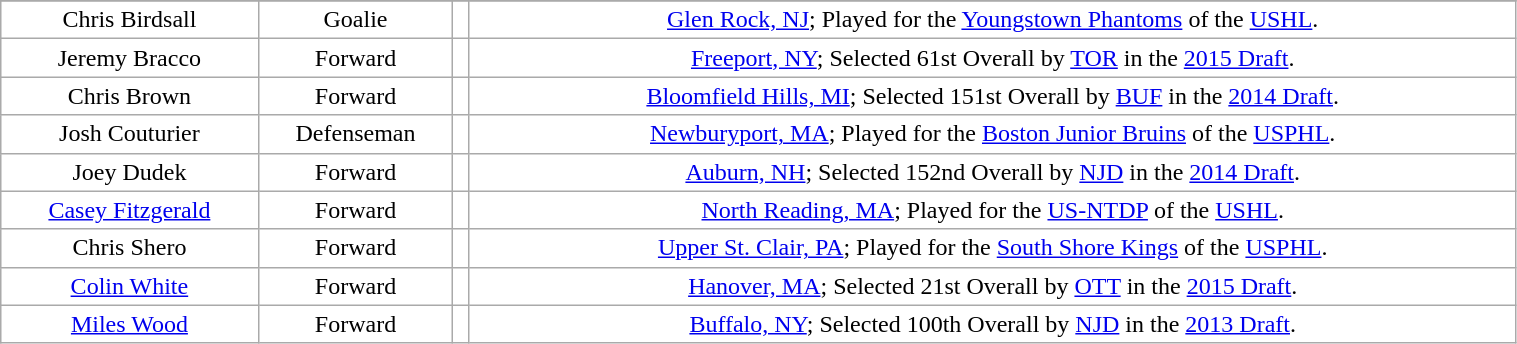<table class="wikitable" width="80%">
<tr align="center">
</tr>
<tr align="center" style="background:white;color:black;" bgcolor=>
<td>Chris Birdsall</td>
<td>Goalie</td>
<td></td>
<td><a href='#'>Glen Rock, NJ</a>; Played for the <a href='#'>Youngstown Phantoms</a> of the <a href='#'>USHL</a>.</td>
</tr>
<tr align="center" style="background:white;color:black;" bgcolor=>
<td>Jeremy Bracco</td>
<td>Forward</td>
<td></td>
<td><a href='#'>Freeport, NY</a>; Selected 61st Overall by <a href='#'>TOR</a> in the <a href='#'>2015 Draft</a>.</td>
</tr>
<tr align="center" style="background:white;color:black;" bgcolor=>
<td>Chris Brown</td>
<td>Forward</td>
<td></td>
<td><a href='#'>Bloomfield Hills, MI</a>; Selected 151st Overall by <a href='#'>BUF</a> in the <a href='#'>2014 Draft</a>.</td>
</tr>
<tr align="center" style="background:white;color:black;" bgcolor=>
<td>Josh Couturier</td>
<td>Defenseman</td>
<td></td>
<td><a href='#'>Newburyport, MA</a>; Played for the <a href='#'>Boston Junior Bruins</a> of the <a href='#'>USPHL</a>.</td>
</tr>
<tr align="center" style="background:white;color:black;" bgcolor=>
<td>Joey Dudek</td>
<td>Forward</td>
<td></td>
<td><a href='#'>Auburn, NH</a>; Selected 152nd Overall by <a href='#'>NJD</a> in the <a href='#'>2014 Draft</a>.</td>
</tr>
<tr align="center" style="background:white;color:black;" bgcolor=>
<td><a href='#'>Casey Fitzgerald</a></td>
<td>Forward</td>
<td></td>
<td><a href='#'>North Reading, MA</a>; Played for the <a href='#'>US-NTDP</a> of the <a href='#'>USHL</a>.</td>
</tr>
<tr align="center" style="background:white;color:black;" bgcolor=>
<td>Chris Shero</td>
<td>Forward</td>
<td></td>
<td><a href='#'>Upper St. Clair, PA</a>; Played for the <a href='#'>South Shore Kings</a> of the <a href='#'>USPHL</a>.</td>
</tr>
<tr align="center" style="background:white;color:black;" bgcolor=>
<td><a href='#'>Colin White</a></td>
<td>Forward</td>
<td></td>
<td><a href='#'>Hanover, MA</a>; Selected 21st Overall by <a href='#'>OTT</a> in the <a href='#'>2015 Draft</a>.</td>
</tr>
<tr align="center" style="background:white;color:black;" bgcolor=>
<td><a href='#'>Miles Wood</a></td>
<td>Forward</td>
<td></td>
<td><a href='#'>Buffalo, NY</a>; Selected 100th Overall by <a href='#'>NJD</a> in the <a href='#'>2013 Draft</a>.</td>
</tr>
</table>
